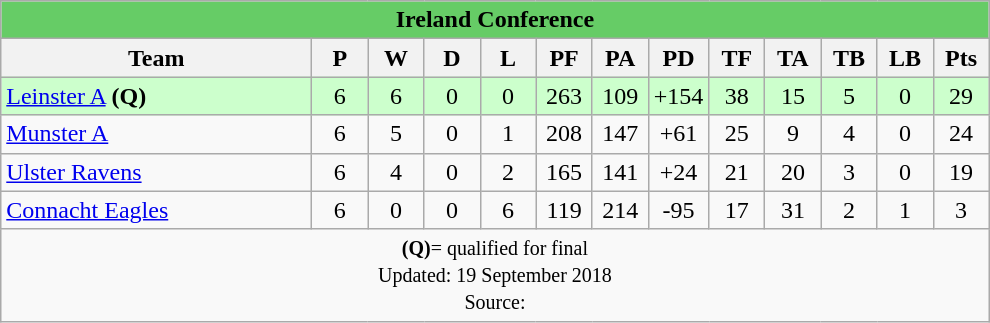<table class="wikitable" style="text-align:center">
<tr bgcolor=66cc66>
<td colspan="13" cellpadding="0" cellspacing="0"><strong>Ireland Conference</strong></td>
</tr>
<tr>
<th style="width:200px">Team</th>
<th width="30">P</th>
<th width="30">W</th>
<th width="30">D</th>
<th width="30">L</th>
<th width="30">PF</th>
<th width="30">PA</th>
<th width="30">PD</th>
<th width="30">TF</th>
<th width="30">TA</th>
<th width="30">TB</th>
<th width="30">LB</th>
<th width="30">Pts</th>
</tr>
<tr style="background:#cfc">
<td align="left">  <a href='#'>Leinster A</a> <strong>(Q)</strong></td>
<td>6</td>
<td>6</td>
<td>0</td>
<td>0</td>
<td>263</td>
<td>109</td>
<td>+154</td>
<td>38</td>
<td>15</td>
<td>5</td>
<td>0</td>
<td>29</td>
</tr>
<tr>
<td align="left">  <a href='#'>Munster A</a></td>
<td>6</td>
<td>5</td>
<td>0</td>
<td>1</td>
<td>208</td>
<td>147</td>
<td>+61</td>
<td>25</td>
<td>9</td>
<td>4</td>
<td>0</td>
<td>24</td>
</tr>
<tr>
<td align="left">  <a href='#'>Ulster Ravens</a></td>
<td>6</td>
<td>4</td>
<td>0</td>
<td>2</td>
<td>165</td>
<td>141</td>
<td>+24</td>
<td>21</td>
<td>20</td>
<td>3</td>
<td>0</td>
<td>19</td>
</tr>
<tr>
<td align="left">  <a href='#'>Connacht Eagles</a></td>
<td>6</td>
<td>0</td>
<td>0</td>
<td>6</td>
<td>119</td>
<td>214</td>
<td>-95</td>
<td>17</td>
<td>31</td>
<td>2</td>
<td>1</td>
<td>3</td>
</tr>
<tr>
<td colspan="13" style="border:0px"><small><strong>(Q)</strong>= qualified for final<br>Updated: 19 September 2018 <br>Source: </small></td>
</tr>
</table>
